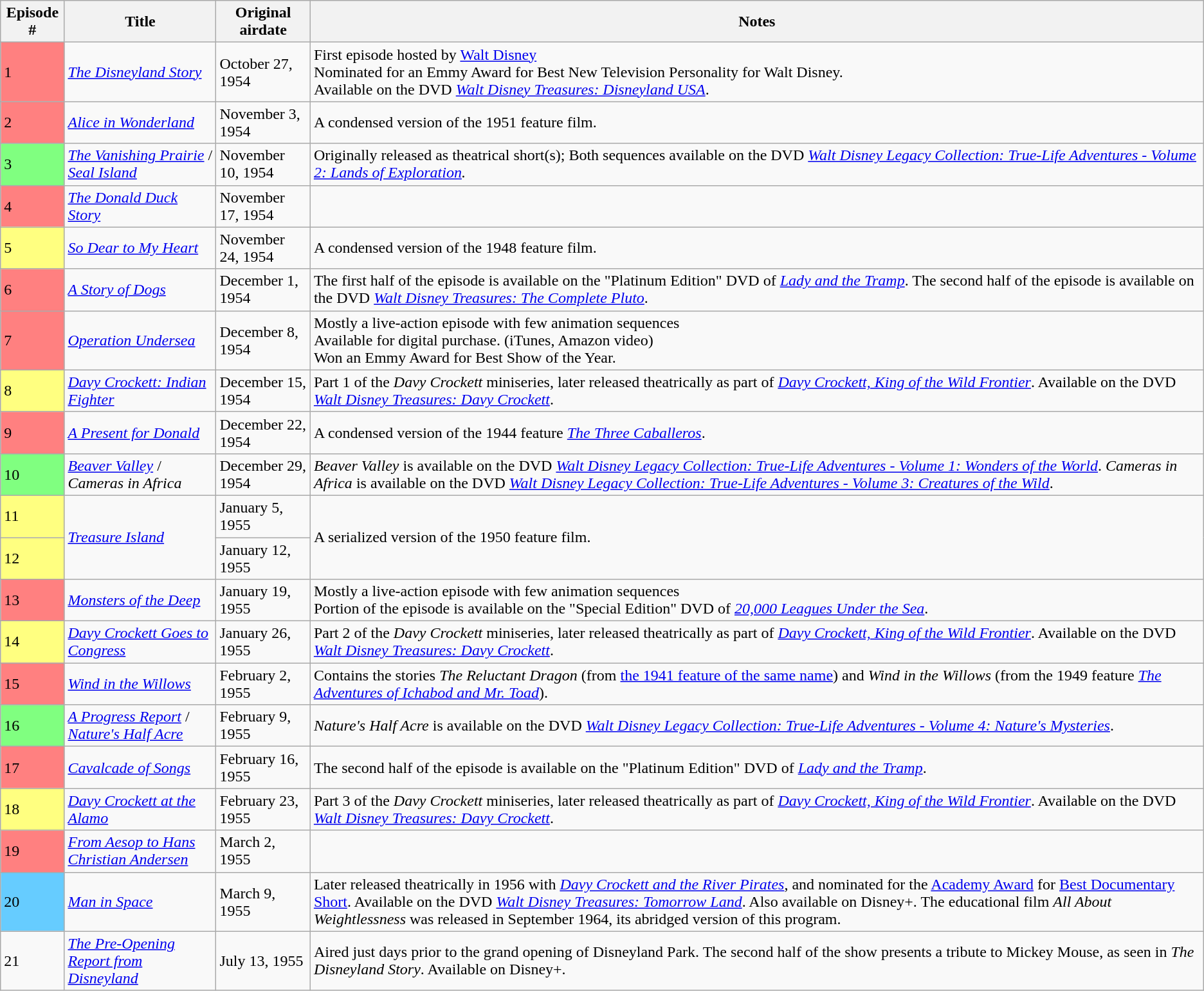<table class="wikitable wikiepisodetable sortable">
<tr>
<th>Episode #</th>
<th>Title</th>
<th>Original airdate</th>
<th>Notes</th>
</tr>
<tr>
<td style="background:#ff8080;">1</td>
<td><em><a href='#'>The Disneyland Story</a></em></td>
<td>October 27, 1954</td>
<td>First episode hosted by <a href='#'>Walt Disney</a><br>Nominated for an Emmy Award for Best New Television Personality for Walt Disney.<br>Available on the DVD <em><a href='#'>Walt Disney Treasures: Disneyland USA</a></em>.</td>
</tr>
<tr>
<td style="background:#ff8080;">2</td>
<td><em><a href='#'>Alice in Wonderland</a></em></td>
<td>November 3, 1954</td>
<td>A condensed version of the 1951 feature film.</td>
</tr>
<tr>
<td style="background:#80ff80;">3</td>
<td><em><a href='#'>The Vanishing Prairie</a></em> /  <em><a href='#'>Seal Island</a></em></td>
<td>November 10, 1954</td>
<td>Originally released as theatrical short(s); Both sequences available on the DVD <em><a href='#'>Walt Disney Legacy Collection: True-Life Adventures - Volume 2: Lands of Exploration</a>.</em></td>
</tr>
<tr>
<td style="background:#ff8080;">4</td>
<td><em><a href='#'>The Donald Duck Story</a></em></td>
<td>November 17, 1954</td>
<td></td>
</tr>
<tr>
<td style="background:#ffff80;">5</td>
<td><em><a href='#'>So Dear to My Heart</a></em></td>
<td>November 24, 1954</td>
<td>A condensed version of the 1948 feature film.</td>
</tr>
<tr>
<td style="background:#ff8080;">6</td>
<td><em><a href='#'>A Story of Dogs</a></em></td>
<td>December 1, 1954</td>
<td>The first half of the episode is available on the "Platinum Edition" DVD of <em><a href='#'>Lady and the Tramp</a></em>. The second half of the episode is available on the DVD <em><a href='#'>Walt Disney Treasures: The Complete Pluto</a></em>.</td>
</tr>
<tr>
<td style="background:#ff8080;">7</td>
<td><em><a href='#'>Operation Undersea</a></em></td>
<td>December 8, 1954</td>
<td>Mostly a live-action episode with few animation sequences <br>Available for digital purchase. (iTunes, Amazon video)<br>Won an Emmy Award for Best Show of the Year.</td>
</tr>
<tr>
<td style="background:#ffff80;">8</td>
<td><em><a href='#'>Davy Crockett: Indian Fighter</a></em></td>
<td>December 15, 1954</td>
<td>Part 1 of the <em>Davy Crockett</em> miniseries, later released theatrically as part of <em><a href='#'>Davy Crockett, King of the Wild Frontier</a></em>. Available on the DVD <em><a href='#'>Walt Disney Treasures: Davy Crockett</a></em>.</td>
</tr>
<tr>
<td style="background:#ff8080;">9</td>
<td><em><a href='#'>A Present for Donald</a></em></td>
<td>December 22, 1954</td>
<td>A condensed version of the 1944 feature <em><a href='#'>The Three Caballeros</a></em>.</td>
</tr>
<tr>
<td style="background:#80ff80;">10</td>
<td><em><a href='#'>Beaver Valley</a></em> / <em>Cameras in Africa</em></td>
<td>December 29, 1954</td>
<td><em>Beaver Valley</em> is available on the DVD <em><a href='#'>Walt Disney Legacy Collection: True-Life Adventures - Volume 1: Wonders of the World</a></em>. <em>Cameras in Africa</em> is available on the DVD <em><a href='#'>Walt Disney Legacy Collection: True-Life Adventures - Volume 3: Creatures of the Wild</a></em>.</td>
</tr>
<tr>
<td style="background:#ffff80;">11</td>
<td rowspan="2"><em><a href='#'>Treasure Island</a></em></td>
<td>January 5, 1955</td>
<td rowspan="2">A serialized version of the 1950 feature film.</td>
</tr>
<tr>
<td style="background:#ffff80;">12</td>
<td>January 12, 1955</td>
</tr>
<tr>
<td style="background:#ff8080;">13</td>
<td><em><a href='#'>Monsters of the Deep</a></em></td>
<td>January 19, 1955</td>
<td>Mostly a live-action episode with few animation sequences <br>Portion of the episode is available on the "Special Edition" DVD of <em><a href='#'>20,000 Leagues Under the Sea</a></em>.</td>
</tr>
<tr>
<td style="background:#ffff80;">14</td>
<td><em><a href='#'>Davy Crockett Goes to Congress</a></em></td>
<td>January 26, 1955</td>
<td>Part 2 of the <em>Davy Crockett</em> miniseries, later released theatrically as part of <em><a href='#'>Davy Crockett, King of the Wild Frontier</a></em>. Available on the DVD <em><a href='#'>Walt Disney Treasures: Davy Crockett</a></em>.</td>
</tr>
<tr>
<td style="background:#ff8080;">15</td>
<td><em><a href='#'>Wind in the Willows</a></em></td>
<td>February 2, 1955</td>
<td>Contains the stories <em>The Reluctant Dragon</em> (from <a href='#'>the 1941 feature of the same name</a>) and <em>Wind in the Willows</em> (from the 1949 feature <em><a href='#'>The Adventures of Ichabod and Mr. Toad</a></em>).</td>
</tr>
<tr>
<td style="background:#80ff80;">16</td>
<td><em><a href='#'>A Progress Report</a></em> / <em><a href='#'>Nature's Half Acre</a></em></td>
<td>February 9, 1955</td>
<td><em>Nature's Half Acre</em> is available on the DVD <em><a href='#'>Walt Disney Legacy Collection: True-Life Adventures - Volume 4: Nature's Mysteries</a></em>.</td>
</tr>
<tr>
<td style="background:#ff8080;">17</td>
<td><em><a href='#'>Cavalcade of Songs</a></em></td>
<td>February 16, 1955</td>
<td>The second half of the episode is available on the "Platinum Edition" DVD of <em><a href='#'>Lady and the Tramp</a></em>.</td>
</tr>
<tr>
<td style="background:#ffff80;">18</td>
<td><em><a href='#'>Davy Crockett at the Alamo</a></em></td>
<td>February 23, 1955</td>
<td>Part 3 of the <em>Davy Crockett</em> miniseries, later released theatrically as part of <em><a href='#'>Davy Crockett, King of the Wild Frontier</a></em>. Available on the DVD <em><a href='#'>Walt Disney Treasures: Davy Crockett</a></em>.</td>
</tr>
<tr>
<td style="background:#ff8080;">19</td>
<td><em><a href='#'>From Aesop to Hans Christian Andersen</a></em></td>
<td>March 2, 1955</td>
<td></td>
</tr>
<tr>
<td style="background:#6cf;">20</td>
<td><em><a href='#'>Man in Space</a></em></td>
<td>March 9, 1955</td>
<td>Later released theatrically in 1956 with <em><a href='#'>Davy Crockett and the River Pirates</a></em>, and nominated for the <a href='#'>Academy Award</a> for <a href='#'>Best Documentary Short</a>. Available on the DVD <em><a href='#'>Walt Disney Treasures: Tomorrow Land</a></em>. Also available on Disney+. The educational film <em>All About Weightlessness</em> was released in September 1964, its abridged version of this program.</td>
</tr>
<tr>
<td>21</td>
<td><em><a href='#'>The Pre-Opening Report from Disneyland</a></em></td>
<td>July 13, 1955</td>
<td>Aired just days prior to the grand opening of Disneyland Park. The second half of the show presents a tribute to Mickey Mouse, as seen in <em>The Disneyland Story</em>. Available on Disney+.</td>
</tr>
</table>
